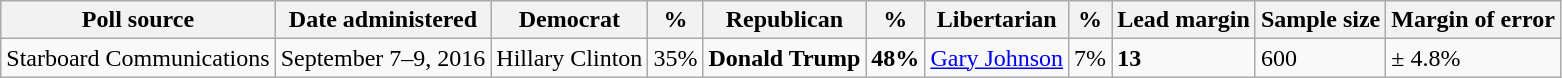<table class="wikitable">
<tr valign=bottom>
<th>Poll source</th>
<th>Date administered</th>
<th>Democrat</th>
<th>%</th>
<th>Republican</th>
<th>%</th>
<th>Libertarian</th>
<th>%</th>
<th>Lead margin</th>
<th>Sample size</th>
<th>Margin of error</th>
</tr>
<tr>
<td>Starboard Communications</td>
<td>September 7–9, 2016</td>
<td>Hillary Clinton</td>
<td>35%</td>
<td><strong>Donald Trump</strong></td>
<td><strong>48%</strong></td>
<td><a href='#'>Gary Johnson</a></td>
<td>7%</td>
<td><strong>13</strong></td>
<td>600</td>
<td>± 4.8%</td>
</tr>
</table>
